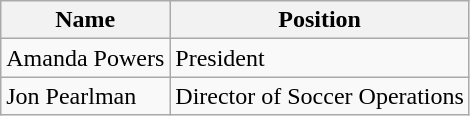<table class="wikitable">
<tr>
<th>Name</th>
<th>Position</th>
</tr>
<tr>
<td> Amanda Powers</td>
<td>President</td>
</tr>
<tr>
<td> Jon Pearlman</td>
<td>Director of Soccer Operations</td>
</tr>
</table>
